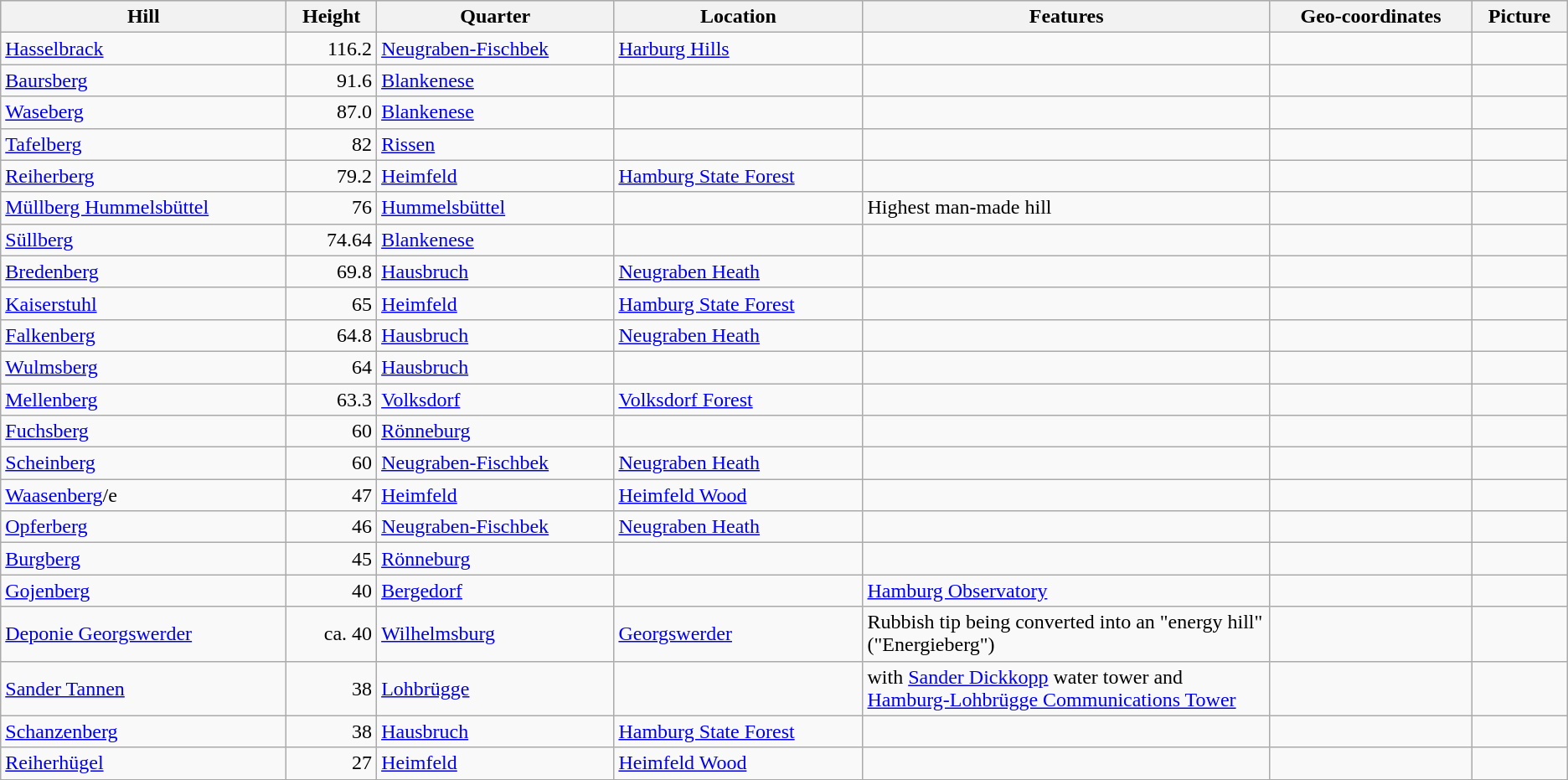<table class="wikitable sortable">
<tr style=background-color:#E0E0E0>
<th>Hill</th>
<th>Height</th>
<th>Quarter</th>
<th>Location</th>
<th class="unsortable" width="26%">Features</th>
<th class="unsortable">Geo-coordinates</th>
<th>Picture</th>
</tr>
<tr>
<td><a href='#'>Hasselbrack</a></td>
<td align="right">116.2</td>
<td><a href='#'>Neugraben-Fischbek</a></td>
<td><a href='#'>Harburg Hills</a></td>
<td></td>
<td><small></small></td>
<td></td>
</tr>
<tr>
<td><a href='#'>Baursberg</a></td>
<td align="right">91.6</td>
<td><a href='#'>Blankenese</a></td>
<td></td>
<td></td>
<td><small></small></td>
<td></td>
</tr>
<tr>
<td><a href='#'>Waseberg</a></td>
<td align="right">87.0</td>
<td><a href='#'>Blankenese</a></td>
<td></td>
<td></td>
<td><small></small></td>
<td></td>
</tr>
<tr>
<td><a href='#'>Tafelberg</a></td>
<td align="right">82</td>
<td><a href='#'>Rissen</a></td>
<td></td>
<td></td>
<td><small></small></td>
<td></td>
</tr>
<tr>
<td><a href='#'>Reiherberg</a></td>
<td align="right">79.2</td>
<td><a href='#'>Heimfeld</a></td>
<td><a href='#'>Hamburg State Forest</a></td>
<td></td>
<td><small></small></td>
<td></td>
</tr>
<tr>
<td><a href='#'>Müllberg Hummelsbüttel</a></td>
<td align="right">76</td>
<td><a href='#'>Hummelsbüttel</a></td>
<td></td>
<td>Highest man-made hill</td>
<td><small></small></td>
<td></td>
</tr>
<tr>
<td><a href='#'>Süllberg</a></td>
<td align="right">74.64</td>
<td><a href='#'>Blankenese</a></td>
<td></td>
<td></td>
<td><small></small></td>
<td></td>
</tr>
<tr>
<td><a href='#'>Bredenberg</a></td>
<td align="right">69.8</td>
<td><a href='#'>Hausbruch</a></td>
<td><a href='#'>Neugraben Heath</a></td>
<td></td>
<td><small></small></td>
<td></td>
</tr>
<tr>
<td><a href='#'>Kaiserstuhl</a></td>
<td align="right">65</td>
<td><a href='#'>Heimfeld</a></td>
<td><a href='#'>Hamburg State Forest</a></td>
<td></td>
<td><small></small></td>
<td></td>
</tr>
<tr>
<td><a href='#'>Falkenberg</a></td>
<td align="right">64.8</td>
<td><a href='#'>Hausbruch</a></td>
<td><a href='#'>Neugraben Heath</a></td>
<td></td>
<td><small></small></td>
<td></td>
</tr>
<tr>
<td><a href='#'>Wulmsberg</a></td>
<td align="right">64</td>
<td><a href='#'>Hausbruch</a></td>
<td></td>
<td></td>
<td><small></small></td>
<td></td>
</tr>
<tr>
<td><a href='#'>Mellenberg</a></td>
<td align="right">63.3</td>
<td><a href='#'>Volksdorf</a></td>
<td><a href='#'>Volksdorf Forest</a></td>
<td></td>
<td><small></small></td>
<td></td>
</tr>
<tr>
<td><a href='#'>Fuchsberg</a></td>
<td align="right">60</td>
<td><a href='#'>Rönneburg</a></td>
<td></td>
<td></td>
<td><small></small></td>
<td></td>
</tr>
<tr>
<td><a href='#'>Scheinberg</a></td>
<td align="right">60</td>
<td><a href='#'>Neugraben-Fischbek</a></td>
<td><a href='#'>Neugraben Heath</a></td>
<td></td>
<td><small></small></td>
<td></td>
</tr>
<tr>
<td><a href='#'>Waasenberg</a>/e</td>
<td align="right">47</td>
<td><a href='#'>Heimfeld</a></td>
<td><a href='#'>Heimfeld Wood</a></td>
<td></td>
<td><small></small></td>
<td></td>
</tr>
<tr>
<td><a href='#'>Opferberg</a></td>
<td align="right">46</td>
<td><a href='#'>Neugraben-Fischbek</a></td>
<td><a href='#'>Neugraben Heath</a></td>
<td></td>
<td><small></small></td>
<td></td>
</tr>
<tr>
<td><a href='#'>Burgberg</a></td>
<td align="right">45</td>
<td><a href='#'>Rönneburg</a></td>
<td></td>
<td></td>
<td><small></small></td>
<td></td>
</tr>
<tr>
<td><a href='#'>Gojenberg</a></td>
<td align="right">40</td>
<td><a href='#'>Bergedorf</a></td>
<td></td>
<td><a href='#'>Hamburg Observatory</a></td>
<td><small></small></td>
<td></td>
</tr>
<tr>
<td><a href='#'>Deponie Georgswerder</a></td>
<td align="right">ca. 40</td>
<td><a href='#'>Wilhelmsburg</a></td>
<td><a href='#'>Georgswerder</a></td>
<td>Rubbish tip being converted into an "energy hill" ("Energieberg")</td>
<td><small></small></td>
<td></td>
</tr>
<tr>
<td><a href='#'>Sander Tannen</a></td>
<td align="right">38</td>
<td><a href='#'>Lohbrügge</a></td>
<td></td>
<td>with <a href='#'>Sander Dickkopp</a> water tower and <a href='#'>Hamburg-Lohbrügge Communications Tower</a></td>
<td><small></small></td>
<td></td>
</tr>
<tr>
<td><a href='#'>Schanzenberg</a></td>
<td align="right">38</td>
<td><a href='#'>Hausbruch</a></td>
<td><a href='#'>Hamburg State Forest</a></td>
<td></td>
<td><small></small></td>
<td></td>
</tr>
<tr>
<td><a href='#'>Reiherhügel</a></td>
<td align="right">27</td>
<td><a href='#'>Heimfeld</a></td>
<td><a href='#'>Heimfeld Wood</a></td>
<td></td>
<td><small></small></td>
<td></td>
</tr>
<tr>
</tr>
</table>
